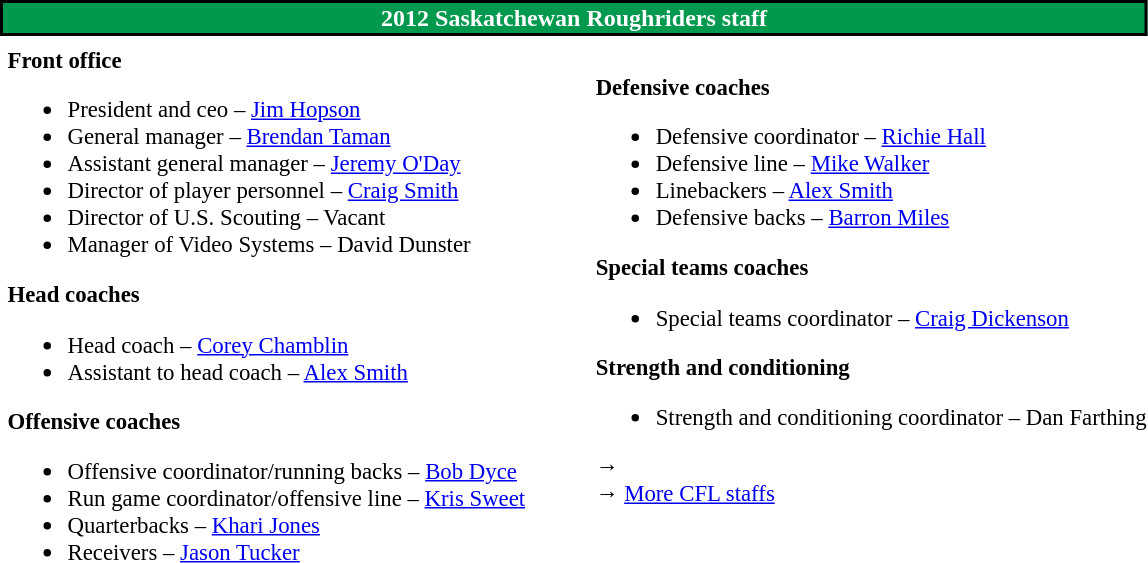<table class="toccolours" style="text-align: left;">
<tr>
<th colspan="7" style="text-align:center; background-color: #00994D; color:white; border:2px solid black; text-align: center">2012 Saskatchewan Roughriders staff</th>
</tr>
<tr>
<td colspan=7 align="right"></td>
</tr>
<tr>
<td valign="top"></td>
<td style="font-size: 95%;" valign="top"><strong>Front office</strong><br><ul><li>President and ceo – <a href='#'>Jim Hopson</a></li><li>General manager – <a href='#'>Brendan Taman</a></li><li>Assistant general manager – <a href='#'>Jeremy O'Day</a></li><li>Director of player personnel – <a href='#'>Craig Smith</a></li><li>Director of U.S. Scouting – Vacant</li><li>Manager of Video Systems – David Dunster</li></ul><strong>Head coaches</strong><ul><li>Head coach – <a href='#'>Corey Chamblin</a></li><li>Assistant to head coach – <a href='#'>Alex Smith</a></li></ul><strong>Offensive coaches</strong><ul><li>Offensive coordinator/running backs – <a href='#'>Bob Dyce</a></li><li>Run game coordinator/offensive line – <a href='#'>Kris Sweet</a></li><li>Quarterbacks – <a href='#'>Khari Jones</a></li><li>Receivers – <a href='#'>Jason Tucker</a></li></ul></td>
<td width="35"> </td>
<td valign="top"></td>
<td style="font-size: 95%;" valign="top"><br><strong>Defensive coaches</strong><ul><li>Defensive coordinator – <a href='#'>Richie Hall</a></li><li>Defensive line – <a href='#'>Mike Walker</a></li><li>Linebackers – <a href='#'>Alex Smith</a></li><li>Defensive backs – <a href='#'>Barron Miles</a></li></ul><strong>Special teams coaches</strong><ul><li>Special teams coordinator – <a href='#'>Craig Dickenson</a></li></ul><strong>Strength and conditioning</strong><ul><li>Strength and conditioning coordinator – Dan Farthing</li></ul>→ <span></span><br>
→ <a href='#'>More CFL staffs</a></td>
</tr>
</table>
